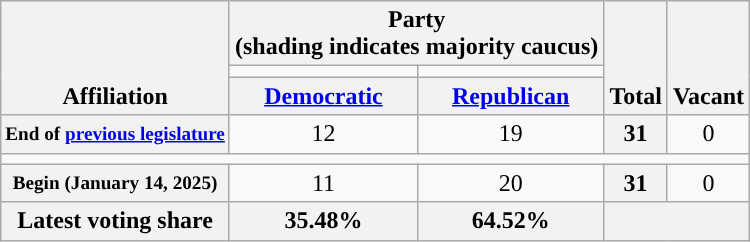<table class="wikitable" style="text-align:center">
<tr style="vertical-align:bottom">
<th rowspan=3>Affiliation</th>
<th colspan=2>Party<div>(shading indicates majority caucus)</div></th>
<th rowspan=3>Total</th>
<th rowspan=3>Vacant</th>
</tr>
<tr style="height:5px">
<td style="background-color:"></td>
<td style="background-color:"></td>
</tr>
<tr>
<th><a href='#'>Democratic</a></th>
<th><a href='#'>Republican</a></th>
</tr>
<tr>
<th style="font-size:80%">End of <a href='#'>previous legislature</a></th>
<td>12</td>
<td>19</td>
<th>31</th>
<td>0</td>
</tr>
<tr>
<td colspan=6></td>
</tr>
<tr>
<th style="font-size:80%">Begin (January 14, 2025)</th>
<td>11</td>
<td>20</td>
<th>31</th>
<td>0</td>
</tr>
<tr>
<th>Latest voting share</th>
<th colspan=1>35.48%</th>
<th>64.52%</th>
<th colspan=2> </th>
</tr>
</table>
